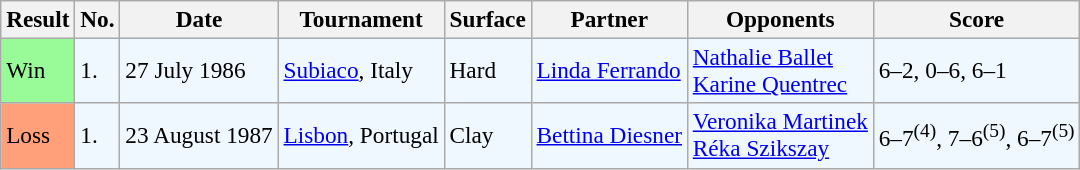<table class="sortable wikitable" style=font-size:97%>
<tr>
<th>Result</th>
<th>No.</th>
<th>Date</th>
<th>Tournament</th>
<th>Surface</th>
<th>Partner</th>
<th>Opponents</th>
<th>Score</th>
</tr>
<tr style="background:#f0f8ff;">
<td style="background:#98fb98;">Win</td>
<td>1.</td>
<td>27 July 1986</td>
<td><a href='#'>Subiaco</a>, Italy</td>
<td>Hard</td>
<td> <a href='#'>Linda Ferrando</a></td>
<td> <a href='#'>Nathalie Ballet</a> <br>  <a href='#'>Karine Quentrec</a></td>
<td>6–2, 0–6, 6–1</td>
</tr>
<tr style="background:#f0f8ff;">
<td style="background:#ffa07a;">Loss</td>
<td>1.</td>
<td>23 August 1987</td>
<td><a href='#'>Lisbon</a>, Portugal</td>
<td>Clay</td>
<td> <a href='#'>Bettina Diesner</a></td>
<td> <a href='#'>Veronika Martinek</a> <br>  <a href='#'>Réka Szikszay</a></td>
<td>6–7<sup>(4)</sup>, 7–6<sup>(5)</sup>, 6–7<sup>(5)</sup></td>
</tr>
</table>
